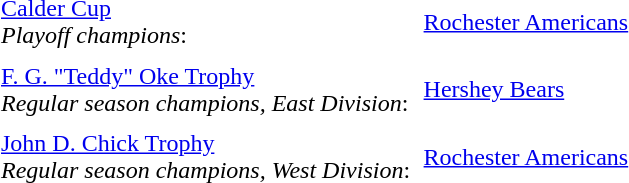<table cellpadding="3" cellspacing="3">
<tr>
<td><a href='#'>Calder Cup</a><br><em>Playoff champions</em>:</td>
<td><a href='#'>Rochester Americans</a></td>
</tr>
<tr>
<td><a href='#'>F. G. "Teddy" Oke Trophy</a><br><em>Regular season champions, East Division</em>:</td>
<td><a href='#'>Hershey Bears</a></td>
</tr>
<tr>
<td><a href='#'>John D. Chick Trophy</a><br><em>Regular season champions, West Division</em>:</td>
<td><a href='#'>Rochester Americans</a></td>
</tr>
</table>
